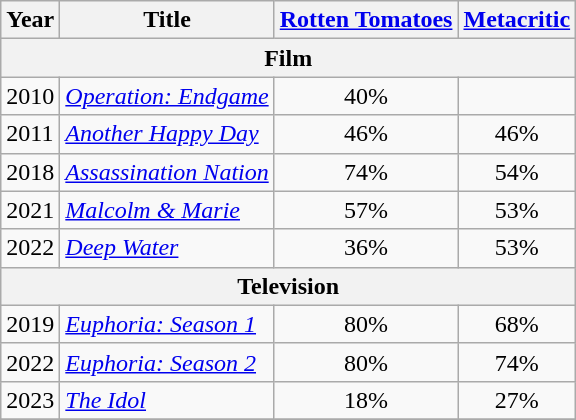<table class="wikitable sortable">
<tr>
<th>Year</th>
<th>Title</th>
<th><a href='#'>Rotten Tomatoes</a></th>
<th><a href='#'>Metacritic</a></th>
</tr>
<tr>
<th colspan=5>Film</th>
</tr>
<tr>
<td>2010</td>
<td><em><a href='#'>Operation: Endgame</a></em></td>
<td align=center>40%</td>
<td></td>
</tr>
<tr>
<td>2011</td>
<td><em><a href='#'>Another Happy Day</a></em></td>
<td align=center>46%</td>
<td align=center>46%</td>
</tr>
<tr>
<td>2018</td>
<td><em><a href='#'>Assassination Nation</a></em></td>
<td align=center>74%</td>
<td align=center>54%</td>
</tr>
<tr>
<td>2021</td>
<td><em><a href='#'>Malcolm & Marie</a></em></td>
<td align=center>57%</td>
<td align=center>53%</td>
</tr>
<tr>
<td>2022</td>
<td><em><a href='#'>Deep Water</a></em></td>
<td align=center>36%</td>
<td align=center>53%</td>
</tr>
<tr>
<th colspan=5>Television</th>
</tr>
<tr>
<td>2019</td>
<td><em><a href='#'>Euphoria: Season 1</a></em></td>
<td align=center>80%</td>
<td align=center>68%</td>
</tr>
<tr>
<td>2022</td>
<td><em><a href='#'>Euphoria: Season 2</a></em></td>
<td align=center>80%</td>
<td align=center>74%</td>
</tr>
<tr>
<td>2023</td>
<td><em><a href='#'>The Idol</a></em></td>
<td align=center>18%</td>
<td align=center>27%</td>
</tr>
<tr>
</tr>
</table>
